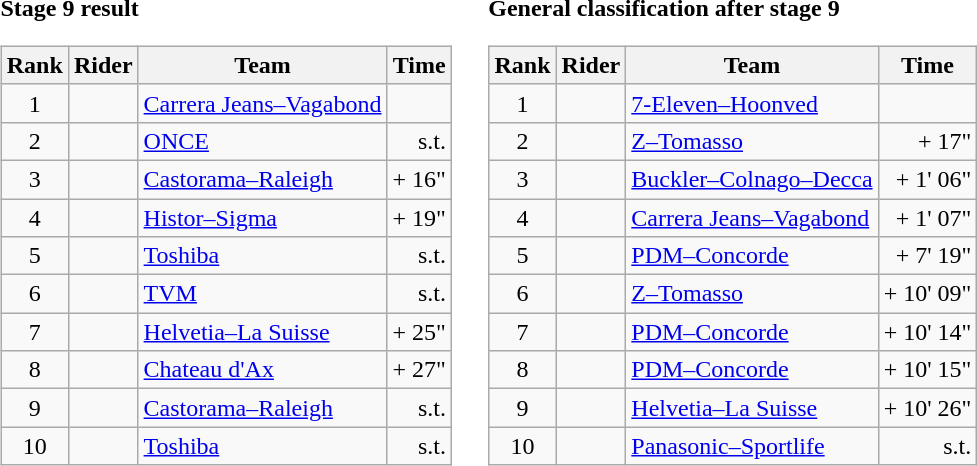<table>
<tr>
<td><strong>Stage 9 result</strong><br><table class="wikitable">
<tr>
<th scope="col">Rank</th>
<th scope="col">Rider</th>
<th scope="col">Team</th>
<th scope="col">Time</th>
</tr>
<tr>
<td style="text-align:center;">1</td>
<td></td>
<td><a href='#'>Carrera Jeans–Vagabond</a></td>
<td style="text-align:right;"></td>
</tr>
<tr>
<td style="text-align:center;">2</td>
<td></td>
<td><a href='#'>ONCE</a></td>
<td style="text-align:right;">s.t.</td>
</tr>
<tr>
<td style="text-align:center;">3</td>
<td></td>
<td><a href='#'>Castorama–Raleigh</a></td>
<td style="text-align:right;">+ 16"</td>
</tr>
<tr>
<td style="text-align:center;">4</td>
<td></td>
<td><a href='#'>Histor–Sigma</a></td>
<td style="text-align:right;">+ 19"</td>
</tr>
<tr>
<td style="text-align:center;">5</td>
<td></td>
<td><a href='#'>Toshiba</a></td>
<td style="text-align:right;">s.t.</td>
</tr>
<tr>
<td style="text-align:center;">6</td>
<td></td>
<td><a href='#'>TVM</a></td>
<td style="text-align:right;">s.t.</td>
</tr>
<tr>
<td style="text-align:center;">7</td>
<td></td>
<td><a href='#'>Helvetia–La Suisse</a></td>
<td style="text-align:right;">+ 25"</td>
</tr>
<tr>
<td style="text-align:center;">8</td>
<td></td>
<td><a href='#'>Chateau d'Ax</a></td>
<td style="text-align:right;">+ 27"</td>
</tr>
<tr>
<td style="text-align:center;">9</td>
<td></td>
<td><a href='#'>Castorama–Raleigh</a></td>
<td style="text-align:right;">s.t.</td>
</tr>
<tr>
<td style="text-align:center;">10</td>
<td></td>
<td><a href='#'>Toshiba</a></td>
<td style="text-align:right;">s.t.</td>
</tr>
</table>
</td>
<td></td>
<td><strong>General classification after stage 9</strong><br><table class="wikitable">
<tr>
<th scope="col">Rank</th>
<th scope="col">Rider</th>
<th scope="col">Team</th>
<th scope="col">Time</th>
</tr>
<tr>
<td style="text-align:center;">1</td>
<td> </td>
<td><a href='#'>7-Eleven–Hoonved</a></td>
<td style="text-align:right;"></td>
</tr>
<tr>
<td style="text-align:center;">2</td>
<td></td>
<td><a href='#'>Z–Tomasso</a></td>
<td style="text-align:right;">+ 17"</td>
</tr>
<tr>
<td style="text-align:center;">3</td>
<td></td>
<td><a href='#'>Buckler–Colnago–Decca</a></td>
<td style="text-align:right;">+ 1' 06"</td>
</tr>
<tr>
<td style="text-align:center;">4</td>
<td></td>
<td><a href='#'>Carrera Jeans–Vagabond</a></td>
<td style="text-align:right;">+ 1' 07"</td>
</tr>
<tr>
<td style="text-align:center;">5</td>
<td></td>
<td><a href='#'>PDM–Concorde</a></td>
<td style="text-align:right;">+ 7' 19"</td>
</tr>
<tr>
<td style="text-align:center;">6</td>
<td></td>
<td><a href='#'>Z–Tomasso</a></td>
<td style="text-align:right;">+ 10' 09"</td>
</tr>
<tr>
<td style="text-align:center;">7</td>
<td></td>
<td><a href='#'>PDM–Concorde</a></td>
<td style="text-align:right;">+ 10' 14"</td>
</tr>
<tr>
<td style="text-align:center;">8</td>
<td></td>
<td><a href='#'>PDM–Concorde</a></td>
<td style="text-align:right;">+ 10' 15"</td>
</tr>
<tr>
<td style="text-align:center;">9</td>
<td></td>
<td><a href='#'>Helvetia–La Suisse</a></td>
<td style="text-align:right;">+ 10' 26"</td>
</tr>
<tr>
<td style="text-align:center;">10</td>
<td></td>
<td><a href='#'>Panasonic–Sportlife</a></td>
<td style="text-align:right;">s.t.</td>
</tr>
</table>
</td>
</tr>
</table>
